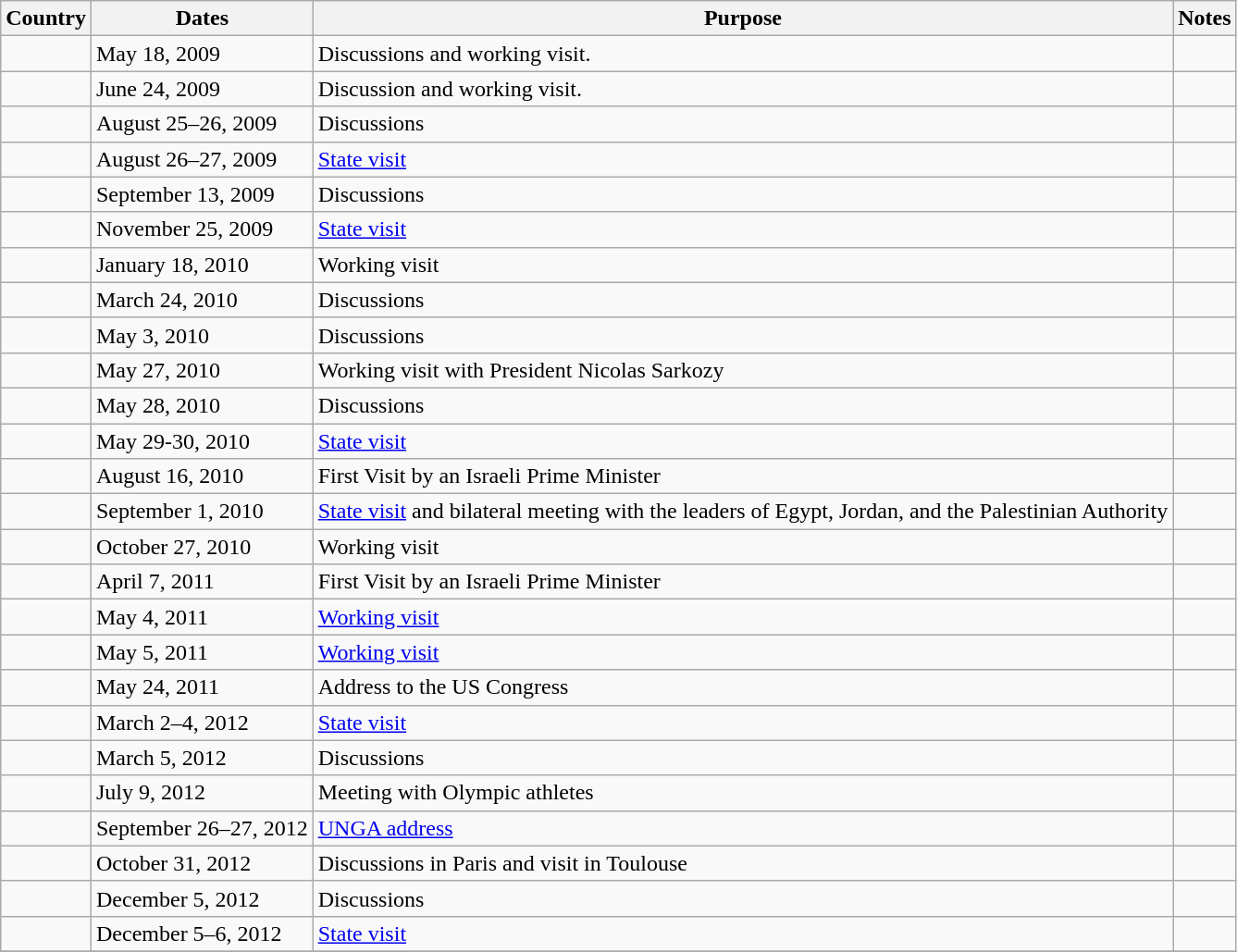<table class="wikitable">
<tr>
<th>Country</th>
<th>Dates</th>
<th>Purpose</th>
<th>Notes</th>
</tr>
<tr>
<td></td>
<td>May 18, 2009</td>
<td>Discussions and working visit.</td>
<td></td>
</tr>
<tr>
<td></td>
<td>June 24, 2009</td>
<td>Discussion and working visit.</td>
<td></td>
</tr>
<tr>
<td></td>
<td>August 25–26, 2009</td>
<td>Discussions</td>
<td></td>
</tr>
<tr>
<td></td>
<td>August 26–27, 2009</td>
<td><a href='#'>State visit</a></td>
<td></td>
</tr>
<tr>
<td></td>
<td>September 13, 2009</td>
<td>Discussions</td>
<td></td>
</tr>
<tr>
<td></td>
<td>November 25, 2009</td>
<td><a href='#'>State visit</a></td>
<td></td>
</tr>
<tr>
<td></td>
<td>January 18, 2010</td>
<td>Working visit</td>
<td></td>
</tr>
<tr>
<td></td>
<td>March 24, 2010</td>
<td>Discussions</td>
<td></td>
</tr>
<tr>
<td></td>
<td>May 3, 2010</td>
<td>Discussions</td>
<td></td>
</tr>
<tr>
<td></td>
<td>May 27, 2010</td>
<td>Working visit with President Nicolas Sarkozy</td>
<td></td>
</tr>
<tr>
<td></td>
<td>May 28, 2010</td>
<td>Discussions</td>
<td></td>
</tr>
<tr>
<td></td>
<td>May 29-30, 2010</td>
<td><a href='#'>State visit</a></td>
<td></td>
</tr>
<tr>
<td></td>
<td>August 16, 2010</td>
<td>First Visit by an Israeli Prime Minister</td>
<td></td>
</tr>
<tr>
<td></td>
<td>September 1, 2010</td>
<td><a href='#'>State visit</a> and bilateral meeting with the leaders of Egypt, Jordan, and the Palestinian Authority</td>
<td></td>
</tr>
<tr>
<td></td>
<td>October 27, 2010</td>
<td>Working visit</td>
<td></td>
</tr>
<tr>
<td></td>
<td>April 7, 2011</td>
<td>First Visit by an Israeli Prime Minister</td>
<td></td>
</tr>
<tr>
<td></td>
<td>May 4, 2011</td>
<td><a href='#'>Working visit</a></td>
<td></td>
</tr>
<tr>
<td></td>
<td>May 5, 2011</td>
<td><a href='#'>Working visit</a></td>
<td></td>
</tr>
<tr>
<td></td>
<td>May 24, 2011</td>
<td>Address to the US Congress</td>
<td></td>
</tr>
<tr>
<td></td>
<td>March 2–4, 2012</td>
<td><a href='#'>State visit</a></td>
<td></td>
</tr>
<tr>
<td></td>
<td>March 5, 2012</td>
<td>Discussions</td>
<td></td>
</tr>
<tr>
<td></td>
<td>July 9, 2012</td>
<td>Meeting with Olympic athletes</td>
<td></td>
</tr>
<tr>
<td></td>
<td>September 26–27, 2012</td>
<td><a href='#'>UNGA address</a></td>
<td></td>
</tr>
<tr>
<td></td>
<td>October 31, 2012</td>
<td>Discussions in Paris and visit in Toulouse</td>
<td></td>
</tr>
<tr>
<td></td>
<td>December 5, 2012</td>
<td>Discussions</td>
<td></td>
</tr>
<tr>
<td></td>
<td>December 5–6, 2012</td>
<td><a href='#'>State visit</a></td>
<td></td>
</tr>
<tr>
</tr>
</table>
